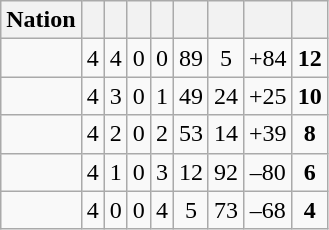<table class="wikitable" style="text-align: center;">
<tr>
<th>Nation</th>
<th></th>
<th></th>
<th></th>
<th></th>
<th></th>
<th></th>
<th></th>
<th></th>
</tr>
<tr>
<td align="left"></td>
<td>4</td>
<td>4</td>
<td>0</td>
<td>0</td>
<td>89</td>
<td>5</td>
<td>+84</td>
<td><strong>12</strong></td>
</tr>
<tr>
<td align="left"></td>
<td>4</td>
<td>3</td>
<td>0</td>
<td>1</td>
<td>49</td>
<td>24</td>
<td>+25</td>
<td><strong>10</strong></td>
</tr>
<tr>
<td align="left"></td>
<td>4</td>
<td>2</td>
<td>0</td>
<td>2</td>
<td>53</td>
<td>14</td>
<td>+39</td>
<td><strong>8</strong></td>
</tr>
<tr>
<td align="left"></td>
<td>4</td>
<td>1</td>
<td>0</td>
<td>3</td>
<td>12</td>
<td>92</td>
<td>–80</td>
<td><strong>6</strong></td>
</tr>
<tr>
<td align="left"></td>
<td>4</td>
<td>0</td>
<td>0</td>
<td>4</td>
<td>5</td>
<td>73</td>
<td>–68</td>
<td><strong>4</strong></td>
</tr>
</table>
